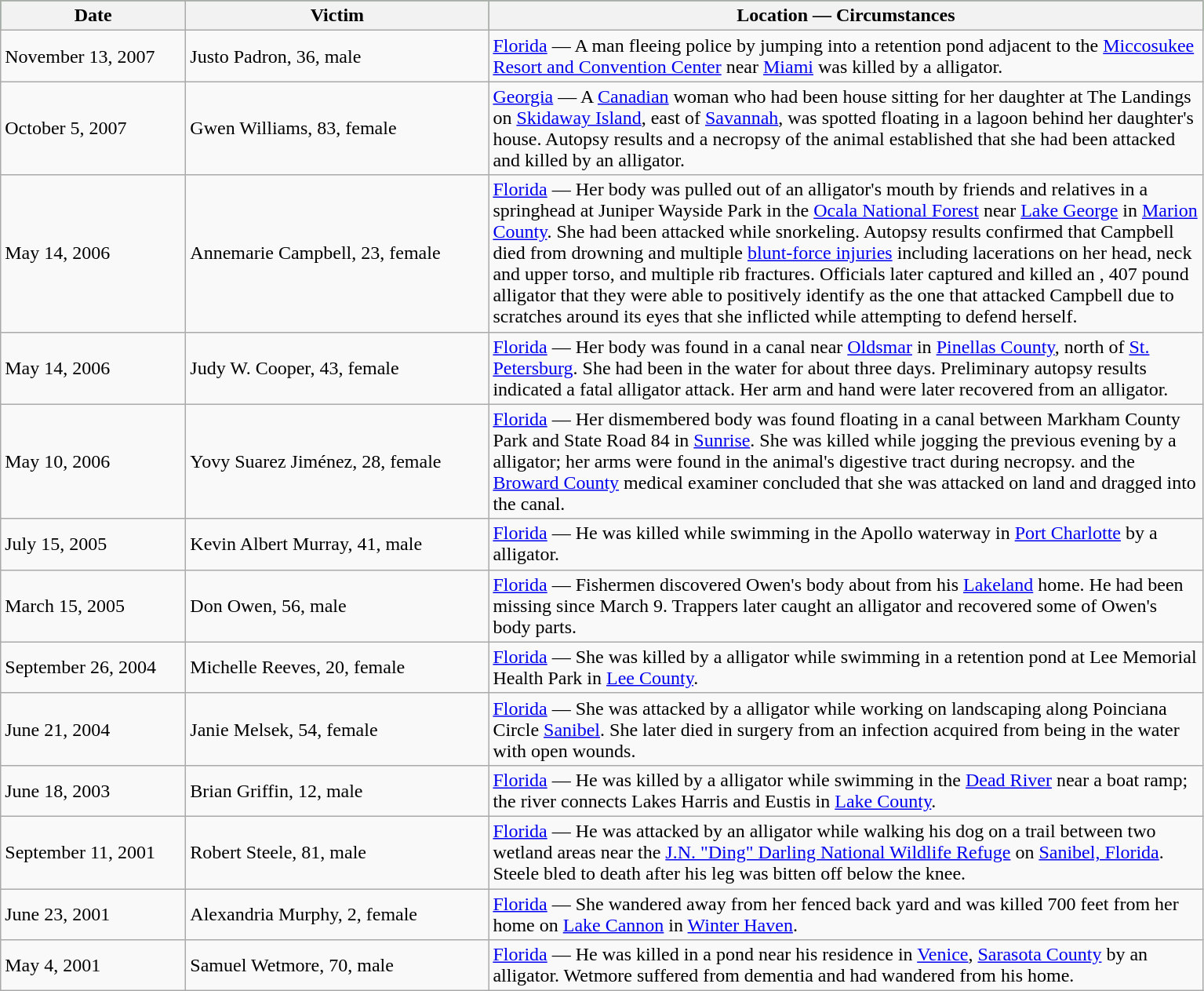<table class="wikitable">
<tr style="background:green;">
<th style="width:150px;">Date</th>
<th style="width:250px;">Victim</th>
<th style="width:600px;">Location — Circumstances</th>
</tr>
<tr>
<td>November 13, 2007</td>
<td>Justo Padron, 36, male</td>
<td><a href='#'>Florida</a> — A man fleeing police by jumping into a retention pond adjacent to the <a href='#'>Miccosukee Resort and Convention Center</a> near <a href='#'>Miami</a> was killed by a   alligator.</td>
</tr>
<tr>
<td>October 5, 2007</td>
<td>Gwen Williams, 83, female</td>
<td><a href='#'>Georgia</a> — A <a href='#'>Canadian</a> woman who had been house sitting for her daughter at The Landings on <a href='#'>Skidaway Island</a>, east of <a href='#'>Savannah</a>, was spotted floating in a lagoon  behind her daughter's house. Autopsy results and a necropsy of the animal established that she had been attacked and killed by an  alligator.</td>
</tr>
<tr>
<td>May 14, 2006</td>
<td>Annemarie Campbell, 23, female</td>
<td><a href='#'>Florida</a> — Her body was pulled out of an alligator's mouth by friends and relatives in a springhead at Juniper Wayside Park in the <a href='#'>Ocala National Forest</a> near <a href='#'>Lake George</a> in <a href='#'>Marion County</a>. She had been attacked while snorkeling. Autopsy results confirmed that Campbell died from drowning and multiple <a href='#'>blunt-force injuries</a> including lacerations on her head, neck and upper torso, and multiple rib fractures. Officials later captured and killed an , 407 pound alligator that they were able to positively identify as the one that attacked Campbell due to scratches around its eyes that she inflicted while attempting to defend herself.</td>
</tr>
<tr>
<td>May 14, 2006</td>
<td>Judy W. Cooper, 43, female</td>
<td><a href='#'>Florida</a> — Her body was found in a canal near <a href='#'>Oldsmar</a> in <a href='#'>Pinellas County</a>,  north of <a href='#'>St. Petersburg</a>. She had been in the water for about three days. Preliminary autopsy results indicated a fatal alligator attack. Her arm and hand were later recovered from an  alligator.</td>
</tr>
<tr>
<td>May 10, 2006</td>
<td>Yovy Suarez Jiménez, 28, female</td>
<td><a href='#'>Florida</a> — Her dismembered body was found floating in a canal between Markham County Park and State Road 84 in <a href='#'>Sunrise</a>. She was killed while jogging the previous evening by a  alligator; her arms were found in the animal's digestive tract during necropsy. and the <a href='#'>Broward County</a> medical examiner concluded that she was attacked on land and dragged into the canal.</td>
</tr>
<tr>
<td>July 15, 2005</td>
<td>Kevin Albert Murray, 41, male</td>
<td><a href='#'>Florida</a> — He was killed while swimming in the Apollo waterway in <a href='#'>Port Charlotte</a> by a  alligator.</td>
</tr>
<tr>
<td>March 15, 2005</td>
<td>Don Owen, 56, male</td>
<td><a href='#'>Florida</a> — Fishermen discovered Owen's body about  from his <a href='#'>Lakeland</a> home. He had been missing since March 9. Trappers later caught an  alligator and recovered some of Owen's body parts.</td>
</tr>
<tr>
<td>September 26, 2004</td>
<td>Michelle Reeves, 20, female</td>
<td><a href='#'>Florida</a> — She was killed by a  alligator while swimming in a retention pond at Lee Memorial Health Park in <a href='#'>Lee County</a>.</td>
</tr>
<tr>
<td>June 21, 2004</td>
<td>Janie Melsek, 54, female</td>
<td><a href='#'>Florida</a> — She was attacked by a  alligator while working on landscaping along Poinciana Circle <a href='#'>Sanibel</a>. She later died in surgery from an infection acquired from being in the water with open wounds.</td>
</tr>
<tr>
<td>June 18, 2003</td>
<td>Brian Griffin, 12, male</td>
<td><a href='#'>Florida</a> — He was killed by a  alligator while swimming in the <a href='#'>Dead River</a> near a boat ramp; the river connects Lakes Harris and Eustis in <a href='#'>Lake County</a>.</td>
</tr>
<tr>
<td>September 11, 2001</td>
<td>Robert Steele, 81, male</td>
<td><a href='#'>Florida</a> — He was attacked by an alligator while walking his dog on a trail between two wetland areas near the <a href='#'>J.N. "Ding" Darling National Wildlife Refuge</a> on <a href='#'>Sanibel, Florida</a>. Steele bled to death after his leg was bitten off below the knee.</td>
</tr>
<tr>
<td>June 23, 2001</td>
<td>Alexandria Murphy, 2, female</td>
<td><a href='#'>Florida</a> — She wandered away from her fenced back yard and was killed 700 feet from her home on <a href='#'>Lake Cannon</a> in <a href='#'>Winter Haven</a>.</td>
</tr>
<tr>
<td>May 4, 2001</td>
<td>Samuel Wetmore, 70, male</td>
<td><a href='#'>Florida</a> — He was killed in a pond near his residence in <a href='#'>Venice</a>, <a href='#'>Sarasota County</a> by an  alligator. Wetmore suffered from dementia and had wandered from his home.</td>
</tr>
</table>
